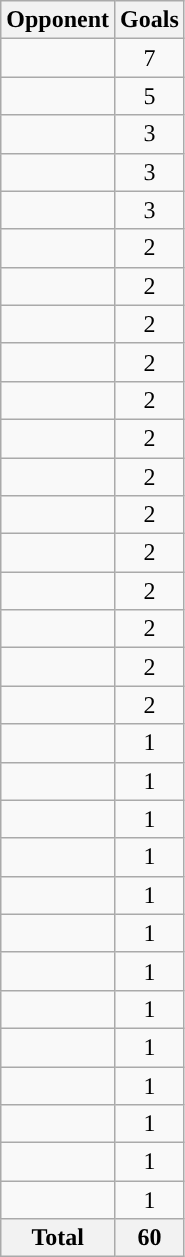<table class="wikitable sortable">
<tr>
<th scope="col">Opponent</th>
<th scope="col">Goals</th>
</tr>
<tr>
<td></td>
<td align="center">7</td>
</tr>
<tr>
<td></td>
<td align="center">5</td>
</tr>
<tr>
<td></td>
<td align="center">3</td>
</tr>
<tr>
<td></td>
<td align="center">3</td>
</tr>
<tr>
<td></td>
<td align="center">3</td>
</tr>
<tr>
<td></td>
<td align="center">2</td>
</tr>
<tr>
<td></td>
<td align="center">2</td>
</tr>
<tr>
<td></td>
<td align="center">2</td>
</tr>
<tr>
<td></td>
<td align="center">2</td>
</tr>
<tr>
<td></td>
<td align="center">2</td>
</tr>
<tr>
<td></td>
<td align="center">2</td>
</tr>
<tr>
<td></td>
<td align="center">2</td>
</tr>
<tr>
<td></td>
<td align="center">2</td>
</tr>
<tr>
<td></td>
<td align="center">2</td>
</tr>
<tr>
<td></td>
<td align="center">2</td>
</tr>
<tr>
<td></td>
<td align="center">2</td>
</tr>
<tr>
<td></td>
<td align="center">2</td>
</tr>
<tr>
<td></td>
<td align="center">2</td>
</tr>
<tr>
<td></td>
<td align="center">1</td>
</tr>
<tr>
<td></td>
<td align="center">1</td>
</tr>
<tr>
<td></td>
<td align="center">1</td>
</tr>
<tr>
<td></td>
<td align="center">1</td>
</tr>
<tr>
<td></td>
<td align="center">1</td>
</tr>
<tr>
<td></td>
<td align="center">1</td>
</tr>
<tr>
<td></td>
<td align="center">1</td>
</tr>
<tr>
<td></td>
<td align="center">1</td>
</tr>
<tr>
<td></td>
<td align="center">1</td>
</tr>
<tr>
<td></td>
<td align="center">1</td>
</tr>
<tr>
<td></td>
<td align="center">1</td>
</tr>
<tr>
<td></td>
<td align="center">1</td>
</tr>
<tr>
<td></td>
<td align="center">1</td>
</tr>
<tr>
<th scope="row">Total</th>
<th>60</th>
</tr>
</table>
